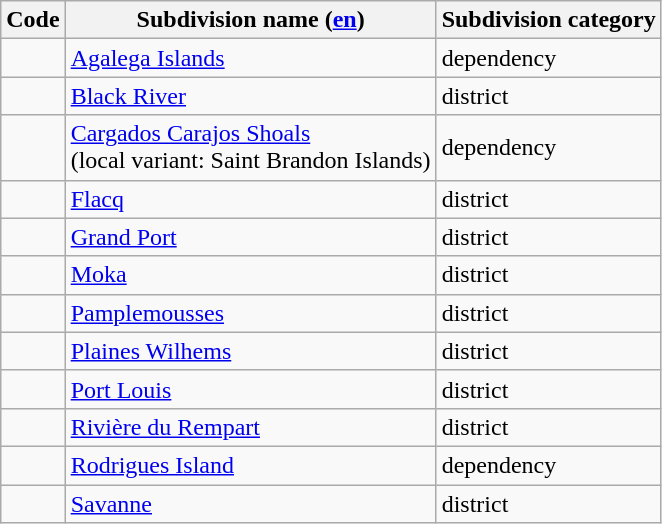<table class="wikitable sortable">
<tr>
<th>Code</th>
<th>Subdivision name (<a href='#'>en</a>)</th>
<th>Subdivision category</th>
</tr>
<tr>
<td></td>
<td><a href='#'>Agalega Islands</a></td>
<td>dependency</td>
</tr>
<tr>
<td></td>
<td><a href='#'>Black River</a></td>
<td>district</td>
</tr>
<tr>
<td></td>
<td><a href='#'>Cargados Carajos Shoals</a><br>(local variant: Saint Brandon Islands)</td>
<td>dependency</td>
</tr>
<tr>
<td></td>
<td><a href='#'>Flacq</a></td>
<td>district</td>
</tr>
<tr>
<td></td>
<td><a href='#'>Grand Port</a></td>
<td>district</td>
</tr>
<tr>
<td></td>
<td><a href='#'>Moka</a></td>
<td>district</td>
</tr>
<tr>
<td></td>
<td><a href='#'>Pamplemousses</a></td>
<td>district</td>
</tr>
<tr>
<td></td>
<td><a href='#'>Plaines Wilhems</a></td>
<td>district</td>
</tr>
<tr>
<td></td>
<td><a href='#'>Port Louis</a></td>
<td>district</td>
</tr>
<tr>
<td></td>
<td><a href='#'>Rivière du Rempart</a></td>
<td>district</td>
</tr>
<tr>
<td></td>
<td><a href='#'>Rodrigues Island</a></td>
<td>dependency</td>
</tr>
<tr>
<td></td>
<td><a href='#'>Savanne</a></td>
<td>district</td>
</tr>
</table>
